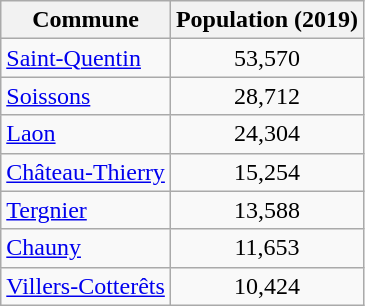<table class=wikitable>
<tr>
<th>Commune</th>
<th>Population (2019)</th>
</tr>
<tr>
<td><a href='#'>Saint-Quentin</a></td>
<td style="text-align: center;">53,570</td>
</tr>
<tr>
<td><a href='#'>Soissons</a></td>
<td style="text-align: center;">28,712</td>
</tr>
<tr>
<td><a href='#'>Laon</a></td>
<td style="text-align: center;">24,304</td>
</tr>
<tr>
<td><a href='#'>Château-Thierry</a></td>
<td style="text-align: center;">15,254</td>
</tr>
<tr>
<td><a href='#'>Tergnier</a></td>
<td style="text-align: center;">13,588</td>
</tr>
<tr>
<td><a href='#'>Chauny</a></td>
<td style="text-align: center;">11,653</td>
</tr>
<tr>
<td><a href='#'>Villers-Cotterêts</a></td>
<td style="text-align: center;">10,424</td>
</tr>
</table>
